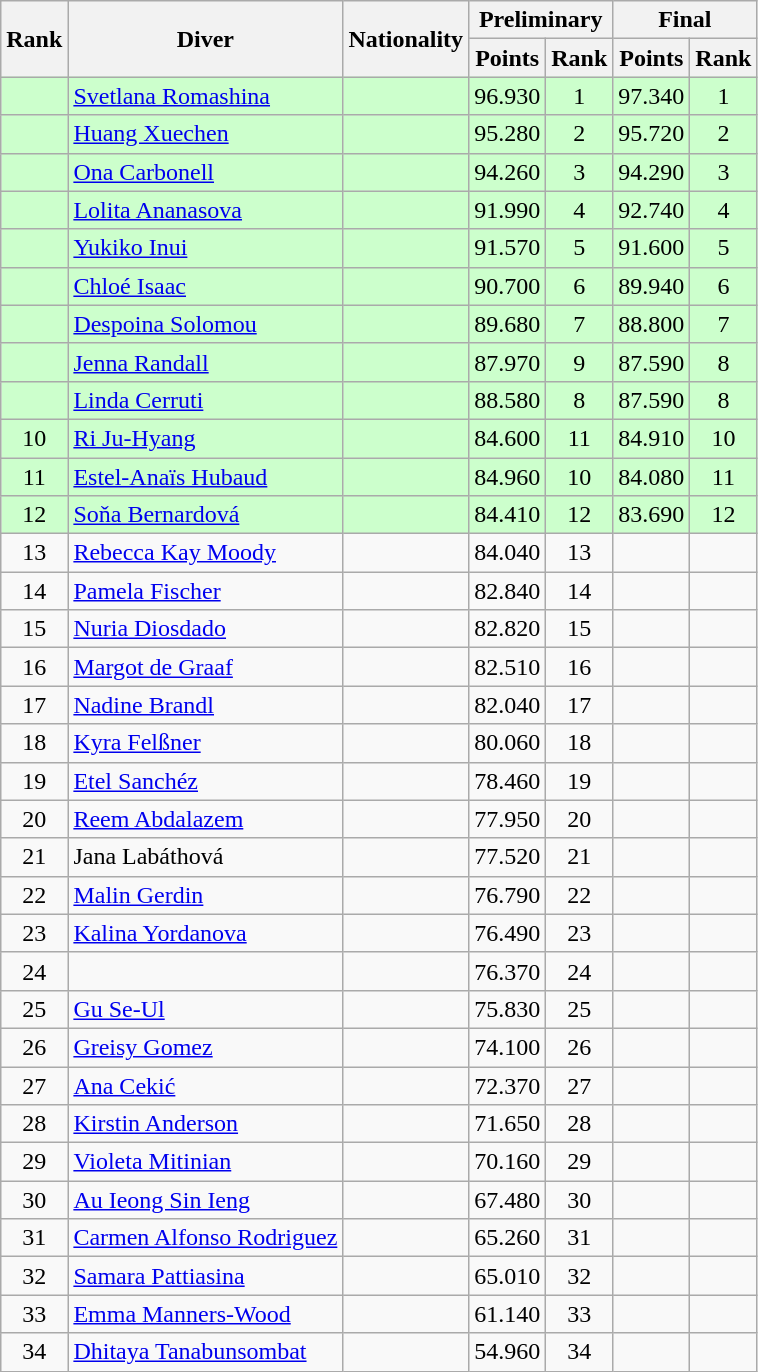<table class="wikitable sortable" style="text-align:center">
<tr>
<th rowspan="2">Rank</th>
<th rowspan="2">Diver</th>
<th rowspan="2">Nationality</th>
<th colspan="2">Preliminary</th>
<th colspan="2">Final</th>
</tr>
<tr>
<th>Points</th>
<th>Rank</th>
<th>Points</th>
<th>Rank</th>
</tr>
<tr bgcolor=ccffcc>
<td></td>
<td align=left><a href='#'>Svetlana Romashina</a></td>
<td align=left></td>
<td>96.930</td>
<td>1</td>
<td>97.340</td>
<td>1</td>
</tr>
<tr bgcolor=ccffcc>
<td></td>
<td align=left><a href='#'>Huang Xuechen</a></td>
<td align=left></td>
<td>95.280</td>
<td>2</td>
<td>95.720</td>
<td>2</td>
</tr>
<tr bgcolor=ccffcc>
<td></td>
<td align=left><a href='#'>Ona Carbonell</a></td>
<td align=left></td>
<td>94.260</td>
<td>3</td>
<td>94.290</td>
<td>3</td>
</tr>
<tr bgcolor=ccffcc>
<td></td>
<td align=left><a href='#'>Lolita Ananasova</a></td>
<td align=left></td>
<td>91.990</td>
<td>4</td>
<td>92.740</td>
<td>4</td>
</tr>
<tr bgcolor=ccffcc>
<td></td>
<td align=left><a href='#'>Yukiko Inui</a></td>
<td align=left></td>
<td>91.570</td>
<td>5</td>
<td>91.600</td>
<td>5</td>
</tr>
<tr bgcolor=ccffcc>
<td></td>
<td align=left><a href='#'>Chloé Isaac</a></td>
<td align=left></td>
<td>90.700</td>
<td>6</td>
<td>89.940</td>
<td>6</td>
</tr>
<tr bgcolor=ccffcc>
<td></td>
<td align=left><a href='#'>Despoina Solomou</a></td>
<td align=left></td>
<td>89.680</td>
<td>7</td>
<td>88.800</td>
<td>7</td>
</tr>
<tr bgcolor=ccffcc>
<td></td>
<td align=left><a href='#'>Jenna Randall</a></td>
<td align=left></td>
<td>87.970</td>
<td>9</td>
<td>87.590</td>
<td>8</td>
</tr>
<tr bgcolor=ccffcc>
<td></td>
<td align=left><a href='#'>Linda Cerruti</a></td>
<td align=left></td>
<td>88.580</td>
<td>8</td>
<td>87.590</td>
<td>8</td>
</tr>
<tr bgcolor=ccffcc>
<td>10</td>
<td align=left><a href='#'>Ri Ju-Hyang</a></td>
<td align=left></td>
<td>84.600</td>
<td>11</td>
<td>84.910</td>
<td>10</td>
</tr>
<tr bgcolor=ccffcc>
<td>11</td>
<td align=left><a href='#'>Estel-Anaïs Hubaud</a></td>
<td align=left></td>
<td>84.960</td>
<td>10</td>
<td>84.080</td>
<td>11</td>
</tr>
<tr bgcolor=ccffcc>
<td>12</td>
<td align=left><a href='#'>Soňa Bernardová</a></td>
<td align=left></td>
<td>84.410</td>
<td>12</td>
<td>83.690</td>
<td>12</td>
</tr>
<tr>
<td>13</td>
<td align=left><a href='#'>Rebecca Kay Moody</a></td>
<td align=left></td>
<td>84.040</td>
<td>13</td>
<td></td>
<td></td>
</tr>
<tr>
<td>14</td>
<td align=left><a href='#'>Pamela Fischer</a></td>
<td align=left></td>
<td>82.840</td>
<td>14</td>
<td></td>
<td></td>
</tr>
<tr>
<td>15</td>
<td align=left><a href='#'>Nuria Diosdado</a></td>
<td align=left></td>
<td>82.820</td>
<td>15</td>
<td></td>
<td></td>
</tr>
<tr>
<td>16</td>
<td align=left><a href='#'>Margot de Graaf</a></td>
<td align=left></td>
<td>82.510</td>
<td>16</td>
<td></td>
<td></td>
</tr>
<tr>
<td>17</td>
<td align=left><a href='#'>Nadine Brandl</a></td>
<td align=left></td>
<td>82.040</td>
<td>17</td>
<td></td>
<td></td>
</tr>
<tr>
<td>18</td>
<td align=left><a href='#'>Kyra Felßner</a></td>
<td align=left></td>
<td>80.060</td>
<td>18</td>
<td></td>
<td></td>
</tr>
<tr>
<td>19</td>
<td align=left><a href='#'>Etel Sanchéz</a></td>
<td align=left></td>
<td>78.460</td>
<td>19</td>
<td></td>
<td></td>
</tr>
<tr>
<td>20</td>
<td align=left><a href='#'>Reem Abdalazem</a></td>
<td align=left></td>
<td>77.950</td>
<td>20</td>
<td></td>
<td></td>
</tr>
<tr>
<td>21</td>
<td align=left>Jana Labáthová</td>
<td align=left></td>
<td>77.520</td>
<td>21</td>
<td></td>
<td></td>
</tr>
<tr>
<td>22</td>
<td align=left><a href='#'>Malin Gerdin</a></td>
<td align=left></td>
<td>76.790</td>
<td>22</td>
<td></td>
<td></td>
</tr>
<tr>
<td>23</td>
<td align=left><a href='#'>Kalina Yordanova</a></td>
<td align=left></td>
<td>76.490</td>
<td>23</td>
<td></td>
<td></td>
</tr>
<tr>
<td>24</td>
<td align=left></td>
<td align=left></td>
<td>76.370</td>
<td>24</td>
<td></td>
<td></td>
</tr>
<tr>
<td>25</td>
<td align=left><a href='#'>Gu Se-Ul</a></td>
<td align=left></td>
<td>75.830</td>
<td>25</td>
<td></td>
<td></td>
</tr>
<tr>
<td>26</td>
<td align=left><a href='#'>Greisy Gomez</a></td>
<td align=left></td>
<td>74.100</td>
<td>26</td>
<td></td>
<td></td>
</tr>
<tr>
<td>27</td>
<td align=left><a href='#'>Ana Cekić</a></td>
<td align=left></td>
<td>72.370</td>
<td>27</td>
<td></td>
<td></td>
</tr>
<tr>
<td>28</td>
<td align=left><a href='#'>Kirstin Anderson</a></td>
<td align=left></td>
<td>71.650</td>
<td>28</td>
<td></td>
<td></td>
</tr>
<tr>
<td>29</td>
<td align=left><a href='#'>Violeta Mitinian</a></td>
<td align=left></td>
<td>70.160</td>
<td>29</td>
<td></td>
<td></td>
</tr>
<tr>
<td>30</td>
<td align=left><a href='#'>Au Ieong Sin Ieng</a></td>
<td align=left></td>
<td>67.480</td>
<td>30</td>
<td></td>
<td></td>
</tr>
<tr>
<td>31</td>
<td align=left><a href='#'>Carmen Alfonso Rodriguez</a></td>
<td align=left></td>
<td>65.260</td>
<td>31</td>
<td></td>
<td></td>
</tr>
<tr>
<td>32</td>
<td align=left><a href='#'>Samara Pattiasina</a></td>
<td align=left></td>
<td>65.010</td>
<td>32</td>
<td></td>
<td></td>
</tr>
<tr>
<td>33</td>
<td align=left><a href='#'>Emma Manners-Wood</a></td>
<td align=left></td>
<td>61.140</td>
<td>33</td>
<td></td>
<td></td>
</tr>
<tr>
<td>34</td>
<td align=left><a href='#'>Dhitaya Tanabunsombat</a></td>
<td align=left></td>
<td>54.960</td>
<td>34</td>
<td></td>
<td></td>
</tr>
</table>
